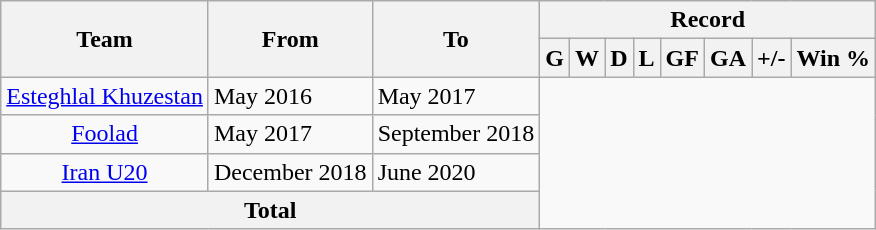<table class="wikitable" style="text-align: center">
<tr>
<th rowspan="2">Team</th>
<th rowspan="2">From</th>
<th rowspan="2">To</th>
<th colspan="8">Record</th>
</tr>
<tr>
<th>G</th>
<th>W</th>
<th>D</th>
<th>L</th>
<th>GF</th>
<th>GA</th>
<th>+/-</th>
<th>Win %</th>
</tr>
<tr>
<td><a href='#'>Esteghlal Khuzestan</a></td>
<td align="left">May 2016</td>
<td align="left">May 2017<br></td>
</tr>
<tr>
<td><a href='#'>Foolad</a></td>
<td align="left">May 2017</td>
<td align="left">September 2018<br></td>
</tr>
<tr>
<td><a href='#'>Iran U20</a></td>
<td align="left">December 2018</td>
<td align="left">June 2020<br></td>
</tr>
<tr>
<th colspan="3">Total<br></th>
</tr>
</table>
